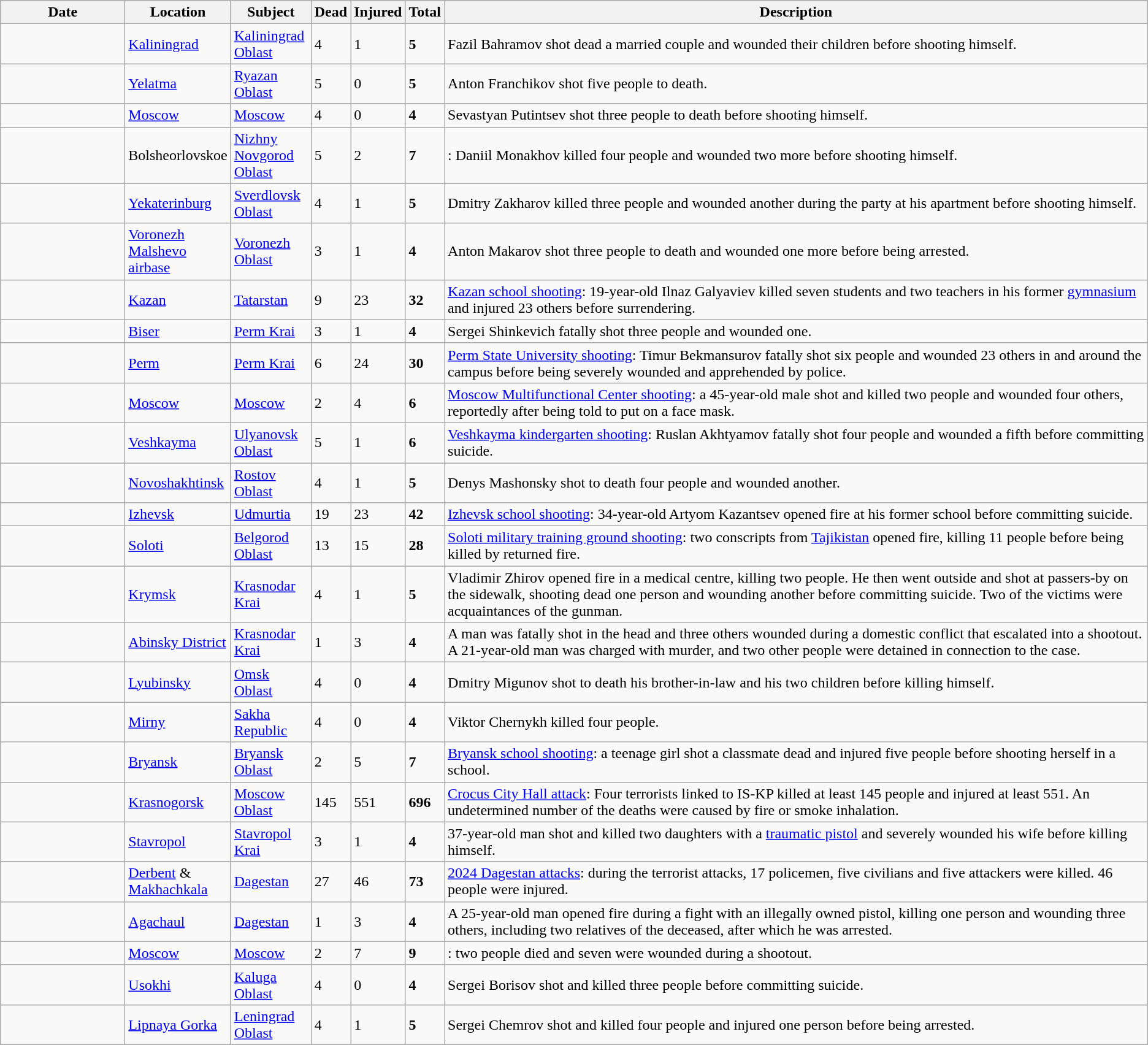<table class="wikitable sortable">
<tr>
<th scope="col" style="width: 8rem;">Date</th>
<th scope="col" style="width: 5rem;">Location</th>
<th scope="col" style="width: 5rem;">Subject</th>
<th data-sort-type=number>Dead</th>
<th data-sort-type=number>Injured</th>
<th data-sort-type=number>Total</th>
<th class=unsortable>Description</th>
</tr>
<tr>
<td></td>
<td><a href='#'>Kaliningrad</a></td>
<td><a href='#'>Kaliningrad Oblast</a></td>
<td>4</td>
<td>1</td>
<td><strong>5</strong></td>
<td>Fazil Bahramov shot dead a married couple and wounded their children before shooting himself.</td>
</tr>
<tr>
<td></td>
<td><a href='#'>Yelatma</a></td>
<td><a href='#'>Ryazan Oblast</a></td>
<td>5</td>
<td>0</td>
<td><strong>5</strong></td>
<td>Anton Franchikov shot five people to death.</td>
</tr>
<tr>
<td></td>
<td><a href='#'>Moscow</a></td>
<td><a href='#'>Moscow</a></td>
<td>4</td>
<td>0</td>
<td><strong>4</strong></td>
<td>Sevastyan Putintsev shot three people to death before shooting himself.</td>
</tr>
<tr>
<td></td>
<td>Bolsheorlovskoe</td>
<td><a href='#'>Nizhny Novgorod Oblast</a></td>
<td>5</td>
<td>2</td>
<td><strong>7</strong></td>
<td>: Daniil Monakhov killed four people and wounded two more before shooting himself.</td>
</tr>
<tr>
<td></td>
<td><a href='#'>Yekaterinburg</a></td>
<td><a href='#'>Sverdlovsk Oblast</a></td>
<td>4</td>
<td>1</td>
<td><strong>5</strong></td>
<td>Dmitry Zakharov killed three people and wounded another during the party at his apartment before shooting himself.</td>
</tr>
<tr>
<td></td>
<td><a href='#'>Voronezh Malshevo airbase</a></td>
<td><a href='#'>Voronezh Oblast</a></td>
<td>3</td>
<td>1</td>
<td><strong>4</strong></td>
<td>Anton Makarov shot three people to death and wounded one more before being arrested.</td>
</tr>
<tr>
<td></td>
<td><a href='#'>Kazan</a></td>
<td><a href='#'>Tatarstan</a></td>
<td>9</td>
<td>23</td>
<td><strong>32</strong></td>
<td><a href='#'>Kazan school shooting</a>: 19-year-old Ilnaz Galyaviev killed seven students and two teachers in his former <a href='#'>gymnasium</a> and injured 23 others before surrendering.</td>
</tr>
<tr>
<td></td>
<td><a href='#'>Biser</a></td>
<td><a href='#'>Perm Krai</a></td>
<td>3</td>
<td>1</td>
<td><strong>4</strong></td>
<td>Sergei Shinkevich fatally shot three people and wounded one.</td>
</tr>
<tr>
<td></td>
<td><a href='#'>Perm</a></td>
<td><a href='#'>Perm Krai</a></td>
<td>6</td>
<td>24</td>
<td><strong>30</strong></td>
<td><a href='#'>Perm State University shooting</a>: Timur Bekmansurov fatally shot six people and wounded 23 others in and around the campus before being severely wounded and apprehended by police.</td>
</tr>
<tr>
<td></td>
<td><a href='#'>Moscow</a></td>
<td><a href='#'>Moscow</a></td>
<td>2</td>
<td>4</td>
<td><strong>6</strong></td>
<td><a href='#'>Moscow Multifunctional Center shooting</a>: a 45-year-old male shot and killed two people and wounded four others, reportedly after being told to put on a face mask.</td>
</tr>
<tr>
<td></td>
<td><a href='#'>Veshkayma</a></td>
<td><a href='#'>Ulyanovsk Oblast</a></td>
<td>5</td>
<td>1</td>
<td><strong>6</strong></td>
<td><a href='#'>Veshkayma kindergarten shooting</a>: Ruslan Akhtyamov fatally shot four people and wounded a fifth before committing suicide.</td>
</tr>
<tr>
<td></td>
<td><a href='#'>Novoshakhtinsk</a></td>
<td><a href='#'>Rostov Oblast</a></td>
<td>4</td>
<td>1</td>
<td><strong>5</strong></td>
<td>Denys Mashonsky shot to death four people and wounded another.</td>
</tr>
<tr>
<td></td>
<td><a href='#'>Izhevsk</a></td>
<td><a href='#'>Udmurtia</a></td>
<td>19</td>
<td>23</td>
<td><strong>42</strong></td>
<td><a href='#'>Izhevsk school shooting</a>: 34-year-old Artyom Kazantsev opened fire at his former school before committing suicide.</td>
</tr>
<tr>
<td></td>
<td><a href='#'>Soloti</a></td>
<td><a href='#'>Belgorod Oblast</a></td>
<td>13</td>
<td>15</td>
<td><strong>28</strong></td>
<td><a href='#'>Soloti military training ground shooting</a>: two conscripts from <a href='#'>Tajikistan</a> opened fire, killing 11 people before being killed by returned fire.</td>
</tr>
<tr>
<td></td>
<td><a href='#'>Krymsk</a></td>
<td><a href='#'>Krasnodar Krai</a></td>
<td>4</td>
<td>1</td>
<td><strong>5</strong></td>
<td>Vladimir Zhirov opened fire in a medical centre, killing two people. He then went outside and shot at passers-by on the sidewalk, shooting dead one person and wounding another before committing suicide. Two of the victims were acquaintances of the gunman.</td>
</tr>
<tr>
<td></td>
<td><a href='#'>Abinsky District</a></td>
<td><a href='#'>Krasnodar Krai</a></td>
<td>1</td>
<td>3</td>
<td><strong>4</strong></td>
<td>A man was fatally shot in the head and three others wounded during a domestic conflict that escalated into a shootout. A 21-year-old man was charged with murder, and two other people were detained in connection to the case.</td>
</tr>
<tr>
<td></td>
<td><a href='#'>Lyubinsky</a></td>
<td><a href='#'>Omsk Oblast</a></td>
<td>4</td>
<td>0</td>
<td><strong>4</strong></td>
<td>Dmitry Migunov shot to death his brother-in-law and his two children before killing himself.</td>
</tr>
<tr>
<td></td>
<td><a href='#'>Mirny</a></td>
<td><a href='#'>Sakha Republic</a></td>
<td>4</td>
<td>0</td>
<td><strong>4</strong></td>
<td>Viktor Chernykh killed four people.</td>
</tr>
<tr>
<td></td>
<td><a href='#'>Bryansk</a></td>
<td><a href='#'>Bryansk Oblast</a></td>
<td>2</td>
<td>5</td>
<td><strong>7</strong></td>
<td><a href='#'>Bryansk school shooting</a>: a teenage girl shot a classmate dead and injured five people before shooting herself in a school.</td>
</tr>
<tr>
<td></td>
<td><a href='#'>Krasnogorsk</a></td>
<td><a href='#'>Moscow Oblast</a></td>
<td>145</td>
<td>551</td>
<td><strong>696</strong></td>
<td><a href='#'>Crocus City Hall attack</a>: Four terrorists linked to IS-KP killed at least 145 people and injured at least 551. An undetermined number of the deaths were caused by fire or smoke inhalation.</td>
</tr>
<tr>
<td></td>
<td><a href='#'>Stavropol</a></td>
<td><a href='#'>Stavropol Krai</a></td>
<td>3</td>
<td>1</td>
<td><strong>4</strong></td>
<td>37-year-old man shot and killed two daughters with a <a href='#'>traumatic pistol</a> and severely wounded his wife before killing himself.</td>
</tr>
<tr>
<td></td>
<td><a href='#'>Derbent</a> & <a href='#'>Makhachkala</a></td>
<td><a href='#'>Dagestan</a></td>
<td>27</td>
<td>46</td>
<td><strong>73</strong></td>
<td><a href='#'>2024 Dagestan attacks</a>: during the terrorist attacks, 17 policemen, five civilians and five attackers were killed. 46 people were injured.</td>
</tr>
<tr>
<td></td>
<td><a href='#'>Agachaul</a></td>
<td><a href='#'>Dagestan</a></td>
<td>1</td>
<td>3</td>
<td><strong>4</strong></td>
<td>A 25-year-old man opened fire during a fight with an illegally owned pistol, killing one person and wounding three others, including two relatives of the deceased, after which he was arrested.</td>
</tr>
<tr>
<td></td>
<td><a href='#'>Moscow</a></td>
<td><a href='#'>Moscow</a></td>
<td>2</td>
<td>7</td>
<td><strong>9</strong></td>
<td>: two people died and seven were wounded during a shootout.</td>
</tr>
<tr>
<td></td>
<td><a href='#'>Usokhi</a></td>
<td><a href='#'>Kaluga Oblast</a></td>
<td>4</td>
<td>0</td>
<td><strong>4</strong></td>
<td>Sergei Borisov shot and killed three people before committing suicide.</td>
</tr>
<tr>
<td></td>
<td><a href='#'>Lipnaya Gorka</a></td>
<td><a href='#'>Leningrad Oblast</a></td>
<td>4</td>
<td>1</td>
<td><strong>5</strong></td>
<td>Sergei Chemrov shot and killed four people and injured one person before being arrested.</td>
</tr>
</table>
